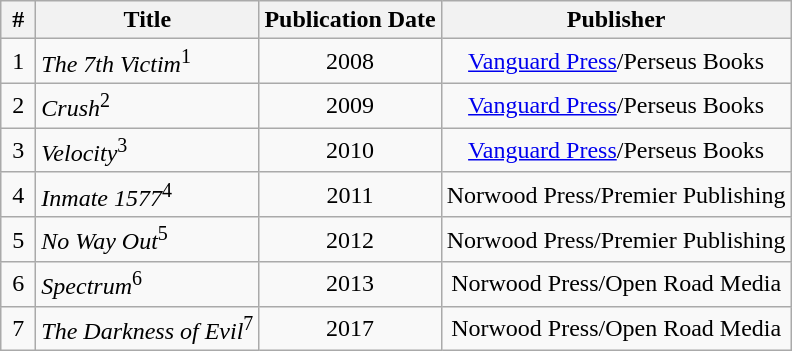<table class="wikitable sortable">
<tr>
<th> # </th>
<th>Title</th>
<th>Publication Date</th>
<th>Publisher</th>
</tr>
<tr>
<td style="text-align:center">1</td>
<td><em>The 7th Victim</em><sup>1</sup></td>
<td style="text-align:center">2008</td>
<td style="text-align:center"><a href='#'>Vanguard Press</a>/Perseus Books</td>
</tr>
<tr>
<td style="text-align:center">2</td>
<td><em>Crush</em><sup>2</sup></td>
<td style="text-align:center">2009</td>
<td style="text-align:center"><a href='#'>Vanguard Press</a>/Perseus Books</td>
</tr>
<tr>
<td style="text-align:center">3</td>
<td><em>Velocity</em><sup>3</sup></td>
<td style="text-align:center">2010</td>
<td style="text-align:center"><a href='#'>Vanguard Press</a>/Perseus Books</td>
</tr>
<tr>
<td style="text-align:center">4</td>
<td><em>Inmate 1577</em><sup>4</sup></td>
<td style="text-align:center">2011</td>
<td style="text-align:center">Norwood Press/Premier Publishing</td>
</tr>
<tr>
<td style="text-align:center">5</td>
<td><em>No Way Out</em><sup>5</sup></td>
<td style="text-align:center">2012</td>
<td style="text-align:center">Norwood Press/Premier Publishing</td>
</tr>
<tr>
<td style="text-align:center">6</td>
<td><em>Spectrum</em><sup>6</sup></td>
<td style="text-align:center">2013</td>
<td style="text-align:center">Norwood Press/Open Road Media</td>
</tr>
<tr>
<td style="text-align:center">7</td>
<td><em>The Darkness of Evil</em><sup>7</sup></td>
<td style="text-align:center">2017</td>
<td style="text-align:center">Norwood Press/Open Road Media</td>
</tr>
</table>
